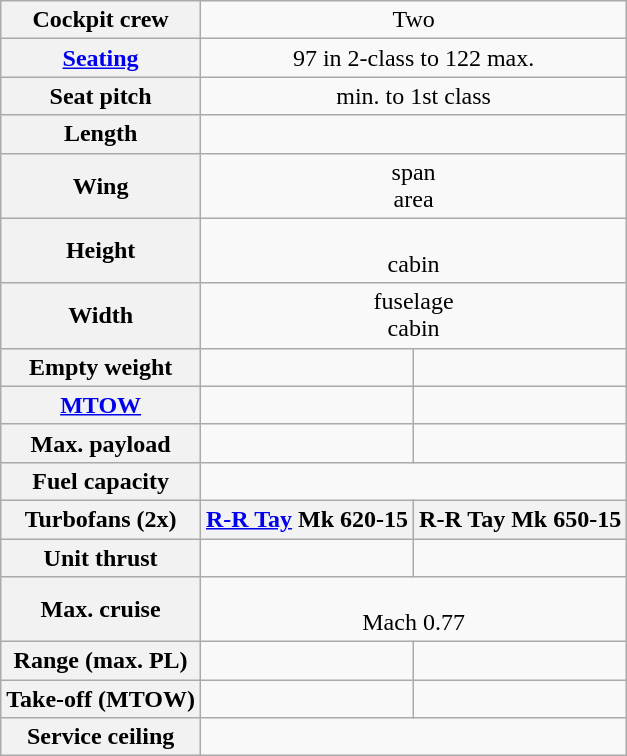<table class="wikitable" style="text-align:center">
<tr>
<th>Cockpit crew</th>
<td colspan="2">Two</td>
</tr>
<tr>
<th><a href='#'>Seating</a></th>
<td colspan="2">97 in 2-class to 122 max.</td>
</tr>
<tr>
<th>Seat pitch</th>
<td colspan="2">min.  to 1st class </td>
</tr>
<tr>
<th>Length</th>
<td colspan="2"></td>
</tr>
<tr>
<th>Wing</th>
<td colspan="2"> span<br> area</td>
</tr>
<tr>
<th>Height</th>
<td colspan="2"><br>  cabin</td>
</tr>
<tr>
<th>Width</th>
<td colspan="2"> fuselage<br>  cabin</td>
</tr>
<tr>
<th>Empty weight</th>
<td></td>
<td></td>
</tr>
<tr>
<th><a href='#'>MTOW</a></th>
<td></td>
<td></td>
</tr>
<tr>
<th>Max. payload</th>
<td></td>
<td></td>
</tr>
<tr>
<th>Fuel capacity</th>
<td colspan="2"></td>
</tr>
<tr>
<th>Turbofans (2x)</th>
<th><a href='#'>R-R Tay</a> Mk 620-15</th>
<th>R-R Tay Mk 650-15</th>
</tr>
<tr>
<th>Unit thrust</th>
<td></td>
<td></td>
</tr>
<tr>
<th>Max. cruise</th>
<td colspan="2"><br>Mach 0.77</td>
</tr>
<tr>
<th>Range (max. PL)</th>
<td></td>
<td></td>
</tr>
<tr>
<th>Take-off (MTOW)</th>
<td></td>
<td></td>
</tr>
<tr>
<th>Service ceiling</th>
<td colspan="2"></td>
</tr>
</table>
